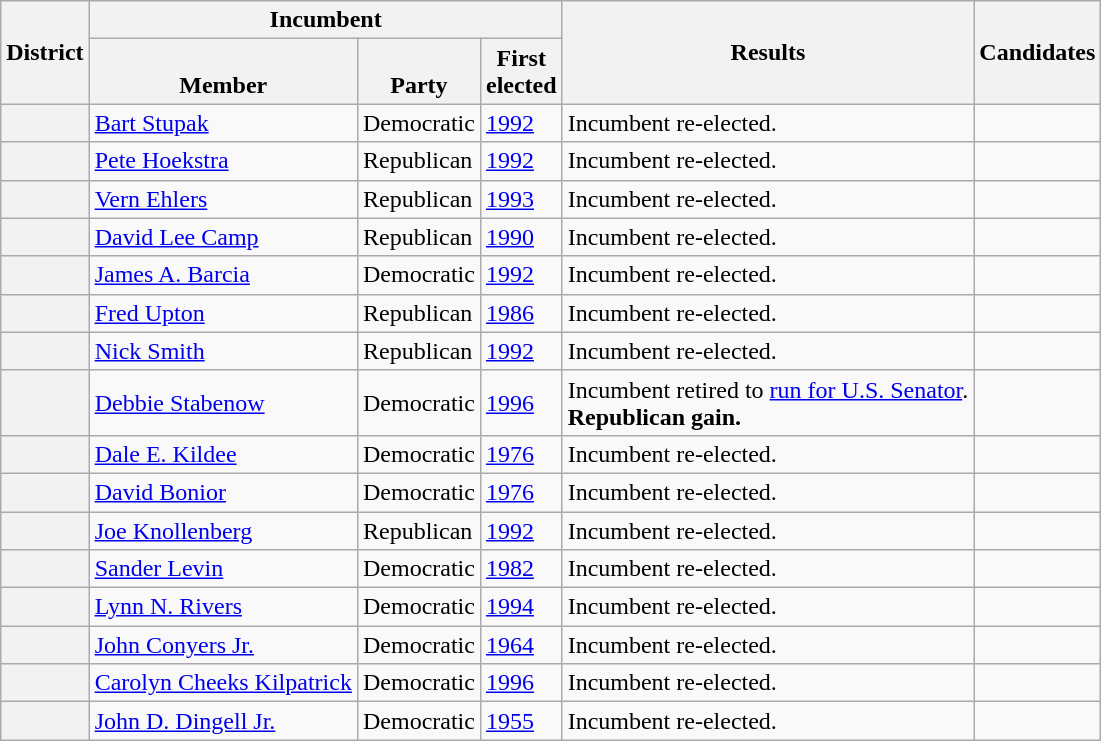<table class="wikitable sortable">
<tr>
<th rowspan=2>District</th>
<th colspan=3>Incumbent</th>
<th rowspan=2>Results</th>
<th rowspan=2 class="unsortable">Candidates</th>
</tr>
<tr valign=bottom>
<th>Member</th>
<th>Party</th>
<th>First<br>elected</th>
</tr>
<tr>
<th></th>
<td><a href='#'>Bart Stupak</a></td>
<td>Democratic</td>
<td><a href='#'>1992</a></td>
<td>Incumbent re-elected.</td>
<td nowrap></td>
</tr>
<tr>
<th></th>
<td><a href='#'>Pete Hoekstra</a></td>
<td>Republican</td>
<td><a href='#'>1992</a></td>
<td>Incumbent re-elected.</td>
<td nowrap></td>
</tr>
<tr>
<th></th>
<td><a href='#'>Vern Ehlers</a></td>
<td>Republican</td>
<td><a href='#'>1993</a></td>
<td>Incumbent re-elected.</td>
<td nowrap></td>
</tr>
<tr>
<th></th>
<td><a href='#'>David Lee Camp</a></td>
<td>Republican</td>
<td><a href='#'>1990</a></td>
<td>Incumbent re-elected.</td>
<td nowrap></td>
</tr>
<tr>
<th></th>
<td><a href='#'>James A. Barcia</a></td>
<td>Democratic</td>
<td><a href='#'>1992</a></td>
<td>Incumbent re-elected.</td>
<td nowrap></td>
</tr>
<tr>
<th></th>
<td><a href='#'>Fred Upton</a></td>
<td>Republican</td>
<td><a href='#'>1986</a></td>
<td>Incumbent re-elected.</td>
<td nowrap></td>
</tr>
<tr>
<th></th>
<td><a href='#'>Nick Smith</a></td>
<td>Republican</td>
<td><a href='#'>1992</a></td>
<td>Incumbent re-elected.</td>
<td nowrap></td>
</tr>
<tr>
<th></th>
<td><a href='#'>Debbie Stabenow</a></td>
<td>Democratic</td>
<td><a href='#'>1996</a></td>
<td>Incumbent retired to <a href='#'>run for U.S. Senator</a>.<br><strong>Republican gain.</strong></td>
<td nowrap></td>
</tr>
<tr>
<th></th>
<td><a href='#'>Dale E. Kildee</a></td>
<td>Democratic</td>
<td><a href='#'>1976</a></td>
<td>Incumbent re-elected.</td>
<td nowrap></td>
</tr>
<tr>
<th></th>
<td><a href='#'>David Bonior</a></td>
<td>Democratic</td>
<td><a href='#'>1976</a></td>
<td>Incumbent re-elected.</td>
<td nowrap></td>
</tr>
<tr>
<th></th>
<td><a href='#'>Joe Knollenberg</a></td>
<td>Republican</td>
<td><a href='#'>1992</a></td>
<td>Incumbent re-elected.</td>
<td nowrap></td>
</tr>
<tr>
<th></th>
<td><a href='#'>Sander Levin</a></td>
<td>Democratic</td>
<td><a href='#'>1982</a></td>
<td>Incumbent re-elected.</td>
<td nowrap></td>
</tr>
<tr>
<th></th>
<td><a href='#'>Lynn N. Rivers</a></td>
<td>Democratic</td>
<td><a href='#'>1994</a></td>
<td>Incumbent re-elected.</td>
<td nowrap></td>
</tr>
<tr>
<th></th>
<td><a href='#'>John Conyers Jr.</a></td>
<td>Democratic</td>
<td><a href='#'>1964</a></td>
<td>Incumbent re-elected.</td>
<td nowrap></td>
</tr>
<tr>
<th></th>
<td><a href='#'>Carolyn Cheeks Kilpatrick</a></td>
<td>Democratic</td>
<td><a href='#'>1996</a></td>
<td>Incumbent re-elected.</td>
<td nowrap></td>
</tr>
<tr>
<th></th>
<td><a href='#'>John D. Dingell Jr.</a></td>
<td>Democratic</td>
<td><a href='#'>1955</a></td>
<td>Incumbent re-elected.</td>
<td nowrap></td>
</tr>
</table>
